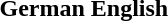<table>
<tr>
<th>German</th>
<th>English</th>
</tr>
<tr>
<td></td>
<td></td>
</tr>
</table>
